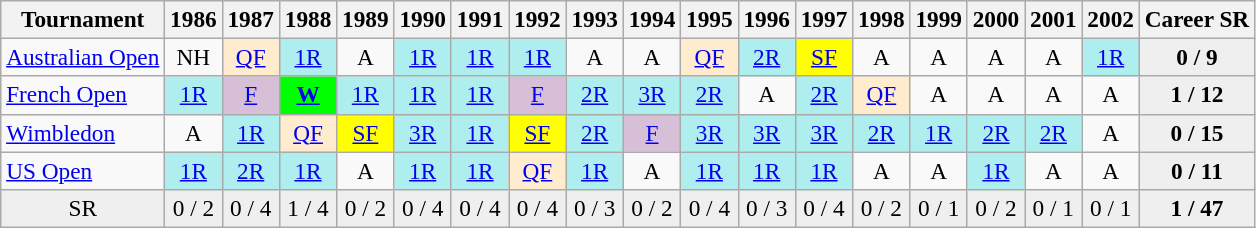<table class=wikitable style=text-align:center;font-size:97%>
<tr>
<th>Tournament</th>
<th>1986</th>
<th>1987</th>
<th>1988</th>
<th>1989</th>
<th>1990</th>
<th>1991</th>
<th>1992</th>
<th>1993</th>
<th>1994</th>
<th>1995</th>
<th>1996</th>
<th>1997</th>
<th>1998</th>
<th>1999</th>
<th>2000</th>
<th>2001</th>
<th>2002</th>
<th>Career SR</th>
</tr>
<tr>
<td align=left><a href='#'>Australian Open</a></td>
<td>NH</td>
<td bgcolor=ffebcd><a href='#'>QF</a></td>
<td bgcolor=afeeee><a href='#'>1R</a></td>
<td>A</td>
<td bgcolor=afeeee><a href='#'>1R</a></td>
<td bgcolor=afeeee><a href='#'>1R</a></td>
<td bgcolor=afeeee><a href='#'>1R</a></td>
<td>A</td>
<td>A</td>
<td bgcolor=ffebcd><a href='#'>QF</a></td>
<td bgcolor=afeeee><a href='#'>2R</a></td>
<td bgcolor=yellow><a href='#'>SF</a></td>
<td>A</td>
<td>A</td>
<td>A</td>
<td>A</td>
<td bgcolor=afeeee><a href='#'>1R</a></td>
<td align="center" style="background:#EFEFEF;"><strong>0 / 9</strong></td>
</tr>
<tr>
<td align=left><a href='#'>French Open</a></td>
<td bgcolor=afeeee><a href='#'>1R</a></td>
<td bgcolor=thistle><a href='#'>F</a></td>
<td bgcolor=lime><a href='#'><strong>W</strong></a></td>
<td bgcolor=afeeee><a href='#'>1R</a></td>
<td bgcolor=afeeee><a href='#'>1R</a></td>
<td bgcolor=afeeee><a href='#'>1R</a></td>
<td bgcolor=thistle><a href='#'>F</a></td>
<td bgcolor=afeeee><a href='#'>2R</a></td>
<td bgcolor=afeeee><a href='#'>3R</a></td>
<td bgcolor=afeeee><a href='#'>2R</a></td>
<td>A</td>
<td bgcolor=afeeee><a href='#'>2R</a></td>
<td bgcolor=ffebcd><a href='#'>QF</a></td>
<td>A</td>
<td>A</td>
<td>A</td>
<td>A</td>
<td align="center" style="background:#EFEFEF;"><strong>1 / 12</strong></td>
</tr>
<tr>
<td align=left><a href='#'>Wimbledon</a></td>
<td>A</td>
<td bgcolor=afeeee><a href='#'>1R</a></td>
<td bgcolor=ffebcd><a href='#'>QF</a></td>
<td bgcolor=yellow><a href='#'>SF</a></td>
<td bgcolor=afeeee><a href='#'>3R</a></td>
<td bgcolor=afeeee><a href='#'>1R</a></td>
<td bgcolor=yellow><a href='#'>SF</a></td>
<td bgcolor=afeeee><a href='#'>2R</a></td>
<td bgcolor=thistle><a href='#'>F</a></td>
<td bgcolor=afeeee><a href='#'>3R</a></td>
<td bgcolor=afeeee><a href='#'>3R</a></td>
<td bgcolor=afeeee><a href='#'>3R</a></td>
<td bgcolor=afeeee><a href='#'>2R</a></td>
<td bgcolor=afeeee><a href='#'>1R</a></td>
<td bgcolor=afeeee><a href='#'>2R</a></td>
<td bgcolor=afeeee><a href='#'>2R</a></td>
<td>A</td>
<td align="center" style="background:#EFEFEF;"><strong>0 / 15</strong></td>
</tr>
<tr>
<td align=left><a href='#'>US Open</a></td>
<td bgcolor=afeeee><a href='#'>1R</a></td>
<td bgcolor=afeeee><a href='#'>2R</a></td>
<td bgcolor=afeeee><a href='#'>1R</a></td>
<td>A</td>
<td bgcolor=afeeee><a href='#'>1R</a></td>
<td bgcolor=afeeee><a href='#'>1R</a></td>
<td bgcolor=ffebcd><a href='#'>QF</a></td>
<td bgcolor=afeeee><a href='#'>1R</a></td>
<td>A</td>
<td bgcolor=afeeee><a href='#'>1R</a></td>
<td bgcolor=afeeee><a href='#'>1R</a></td>
<td bgcolor=afeeee><a href='#'>1R</a></td>
<td>A</td>
<td>A</td>
<td bgcolor=afeeee><a href='#'>1R</a></td>
<td>A</td>
<td>A</td>
<td align="center" style="background:#EFEFEF;"><strong>0 / 11</strong></td>
</tr>
<tr>
<td style="background:#EFEFEF;">SR</td>
<td align="center" style="background:#EFEFEF;">0 / 2</td>
<td align="center" style="background:#EFEFEF;">0 / 4</td>
<td align="center" style="background:#EFEFEF;">1 / 4</td>
<td align="center" style="background:#EFEFEF;">0 / 2</td>
<td align="center" style="background:#EFEFEF;">0 / 4</td>
<td align="center" style="background:#EFEFEF;">0 / 4</td>
<td align="center" style="background:#EFEFEF;">0 / 4</td>
<td align="center" style="background:#EFEFEF;">0 / 3</td>
<td align="center" style="background:#EFEFEF;">0 / 2</td>
<td align="center" style="background:#EFEFEF;">0 / 4</td>
<td align="center" style="background:#EFEFEF;">0 / 3</td>
<td align="center" style="background:#EFEFEF;">0 / 4</td>
<td align="center" style="background:#EFEFEF;">0 / 2</td>
<td align="center" style="background:#EFEFEF;">0 / 1</td>
<td align="center" style="background:#EFEFEF;">0 / 2</td>
<td align="center" style="background:#EFEFEF;">0 / 1</td>
<td align="center" style="background:#EFEFEF;">0 / 1</td>
<td align="center" style="background:#EFEFEF;"><strong>1 / 47</strong></td>
</tr>
</table>
